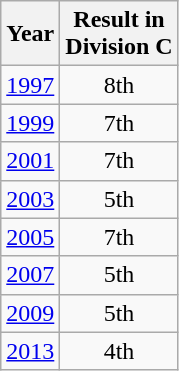<table class="wikitable" style="text-align:center">
<tr>
<th>Year</th>
<th>Result in<br>Division C</th>
</tr>
<tr>
<td><a href='#'>1997</a></td>
<td>8th</td>
</tr>
<tr>
<td><a href='#'>1999</a></td>
<td>7th</td>
</tr>
<tr>
<td><a href='#'>2001</a></td>
<td>7th</td>
</tr>
<tr>
<td><a href='#'>2003</a></td>
<td>5th</td>
</tr>
<tr>
<td><a href='#'>2005</a></td>
<td>7th</td>
</tr>
<tr>
<td><a href='#'>2007</a></td>
<td>5th</td>
</tr>
<tr>
<td><a href='#'>2009</a></td>
<td>5th</td>
</tr>
<tr>
<td><a href='#'>2013</a></td>
<td>4th</td>
</tr>
</table>
